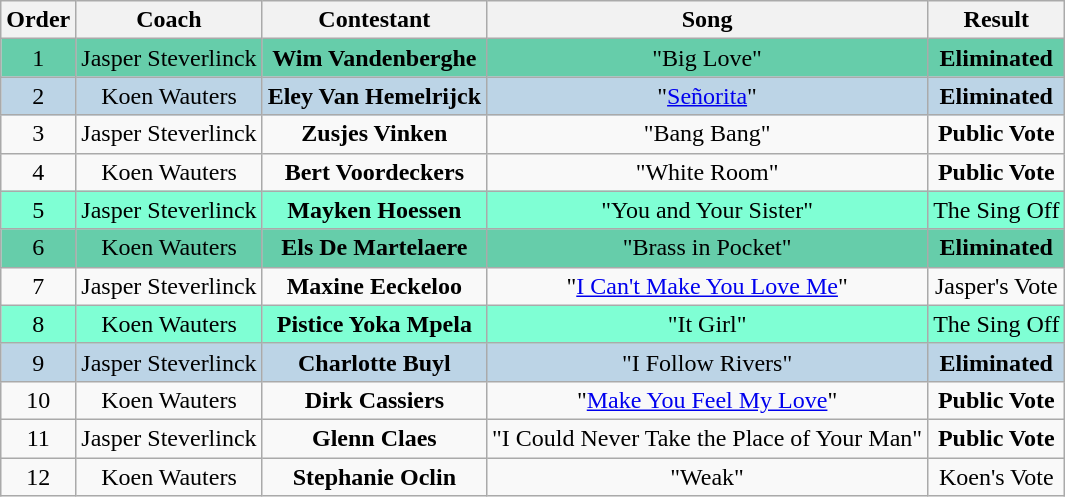<table class="wikitable sortable" style="text-align: center; width: auto;">
<tr>
<th>Order</th>
<th>Coach</th>
<th>Contestant</th>
<th>Song</th>
<th>Result</th>
</tr>
<tr style="background:Mediumaquamarine;">
<td>1</td>
<td>Jasper Steverlinck</td>
<td><strong>Wim Vandenberghe</strong></td>
<td>"Big Love"</td>
<td><strong>Eliminated</strong></td>
</tr>
<tr style="background:#bcd4e6;">
<td>2</td>
<td>Koen Wauters</td>
<td><strong>Eley Van Hemelrijck</strong></td>
<td>"<a href='#'>Señorita</a>"</td>
<td><strong>Eliminated</strong></td>
</tr>
<tr>
<td>3</td>
<td>Jasper Steverlinck</td>
<td><strong>Zusjes Vinken</strong></td>
<td>"Bang Bang"</td>
<td><strong>Public Vote</strong></td>
</tr>
<tr>
<td>4</td>
<td>Koen Wauters</td>
<td><strong>Bert Voordeckers</strong></td>
<td>"White Room"</td>
<td><strong>Public Vote</strong></td>
</tr>
<tr style="background:Aquamarine;">
<td>5</td>
<td>Jasper Steverlinck</td>
<td><strong>Mayken Hoessen</strong></td>
<td>"You and Your Sister"</td>
<td>The Sing Off</td>
</tr>
<tr style="background:Mediumaquamarine;">
<td>6</td>
<td>Koen Wauters</td>
<td><strong>Els De Martelaere</strong></td>
<td>"Brass in Pocket"</td>
<td><strong>Eliminated</strong></td>
</tr>
<tr>
<td>7</td>
<td>Jasper Steverlinck</td>
<td><strong>Maxine Eeckeloo</strong></td>
<td>"<a href='#'>I Can't Make You Love Me</a>"</td>
<td>Jasper's Vote</td>
</tr>
<tr style="background:Aquamarine;">
<td>8</td>
<td>Koen Wauters</td>
<td><strong>Pistice Yoka Mpela</strong></td>
<td>"It Girl"</td>
<td>The Sing Off</td>
</tr>
<tr style="background:#bcd4e6;">
<td>9</td>
<td>Jasper Steverlinck</td>
<td><strong>Charlotte Buyl</strong></td>
<td>"I Follow Rivers"</td>
<td><strong>Eliminated</strong></td>
</tr>
<tr>
<td>10</td>
<td>Koen Wauters</td>
<td><strong>Dirk Cassiers</strong></td>
<td>"<a href='#'>Make You Feel My Love</a>"</td>
<td><strong>Public Vote</strong></td>
</tr>
<tr>
<td>11</td>
<td>Jasper Steverlinck</td>
<td><strong>Glenn Claes</strong></td>
<td>"I Could Never Take the Place of Your Man"</td>
<td><strong>Public Vote</strong></td>
</tr>
<tr>
<td>12</td>
<td>Koen Wauters</td>
<td><strong>Stephanie Oclin</strong></td>
<td>"Weak"</td>
<td>Koen's Vote</td>
</tr>
</table>
